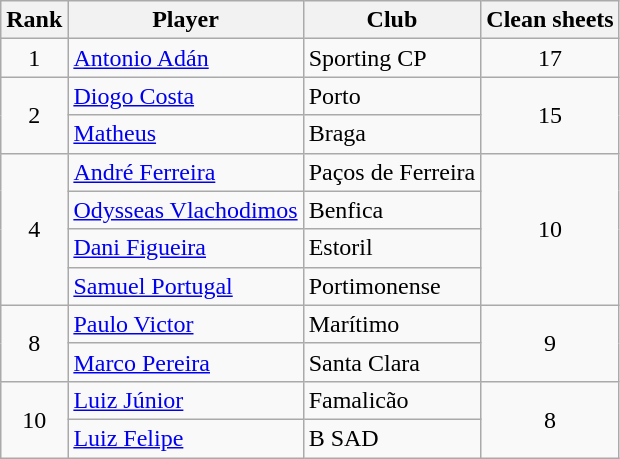<table class="wikitable" style="text-align:center">
<tr>
<th>Rank</th>
<th>Player</th>
<th>Club</th>
<th>Clean sheets</th>
</tr>
<tr>
<td>1</td>
<td align="left"> <a href='#'>Antonio Adán</a></td>
<td align="left">Sporting CP</td>
<td>17</td>
</tr>
<tr>
<td rowspan=2>2</td>
<td align="left"> <a href='#'>Diogo Costa</a></td>
<td align="left">Porto</td>
<td rowspan=2>15</td>
</tr>
<tr>
<td align="left"> <a href='#'>Matheus</a></td>
<td align="left">Braga</td>
</tr>
<tr>
<td rowspan=4>4</td>
<td align="left"> <a href='#'>André Ferreira</a></td>
<td align="left">Paços de Ferreira</td>
<td rowspan=4>10</td>
</tr>
<tr>
<td align="left"> <a href='#'>Odysseas Vlachodimos</a></td>
<td align="left">Benfica</td>
</tr>
<tr>
<td align="left"> <a href='#'>Dani Figueira</a></td>
<td align="left">Estoril</td>
</tr>
<tr>
<td align="left"> <a href='#'>Samuel Portugal</a></td>
<td align="left">Portimonense</td>
</tr>
<tr>
<td rowspan=2>8</td>
<td align="left"> <a href='#'>Paulo Victor</a></td>
<td align="left">Marítimo</td>
<td rowspan=2>9</td>
</tr>
<tr>
<td align="left"> <a href='#'>Marco Pereira</a></td>
<td align="left">Santa Clara</td>
</tr>
<tr>
<td rowspan=2>10</td>
<td align="left"> <a href='#'>Luiz Júnior</a></td>
<td align="left">Famalicão</td>
<td rowspan=2>8</td>
</tr>
<tr>
<td align="left"> <a href='#'>Luiz Felipe</a></td>
<td align="left">B SAD</td>
</tr>
</table>
